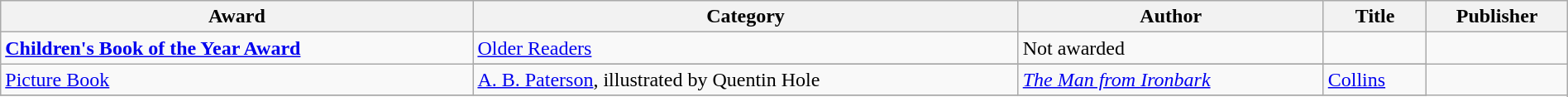<table class="wikitable" width=100%>
<tr>
<th>Award</th>
<th>Category</th>
<th>Author</th>
<th>Title</th>
<th>Publisher</th>
</tr>
<tr>
<td rowspan=2><strong><a href='#'>Children's Book of the Year Award</a></strong></td>
<td><a href='#'>Older Readers</a></td>
<td>Not awarded</td>
<td></td>
<td></td>
</tr>
<tr>
</tr>
<tr>
<td><a href='#'>Picture Book</a></td>
<td><a href='#'>A. B. Paterson</a>, illustrated by Quentin Hole</td>
<td><em><a href='#'>The Man from Ironbark</a></em></td>
<td><a href='#'>Collins</a></td>
</tr>
<tr>
</tr>
</table>
